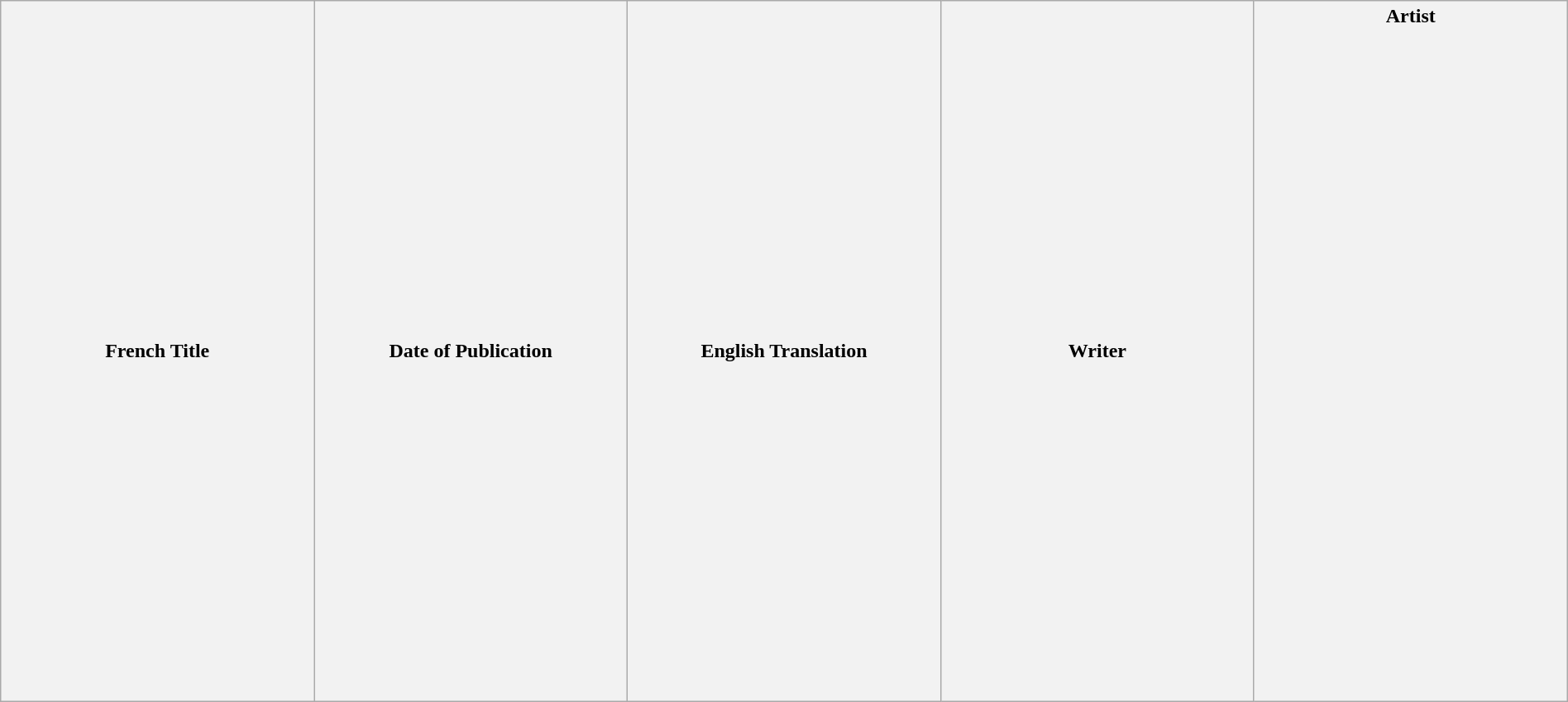<table class="wikitable plainrowheaders" style="width:100%; margin:auto;">
<tr>
<th width="120">French Title</th>
<th width="120">Date of Publication</th>
<th width="120">English Translation</th>
<th width="120">Writer</th>
<th width="120">Artist<br><br><br><br><br><br><br><br><br><br><br><br><br><br><br><br><br><br><br><br><br><br><br><br><br><br><br><br><br><br><br></th>
</tr>
</table>
